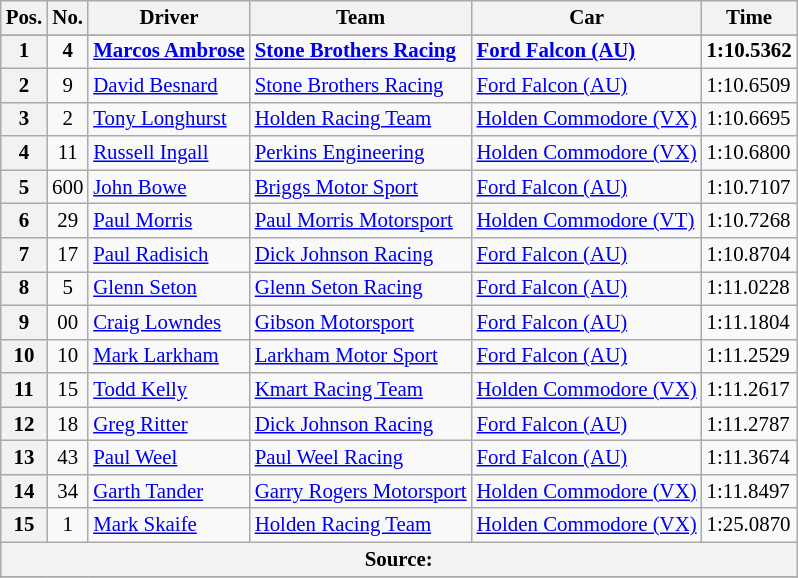<table class="wikitable" style="font-size: 87%;">
<tr>
<th>Pos.</th>
<th>No.</th>
<th>Driver</th>
<th>Team</th>
<th>Car</th>
<th>Time</th>
</tr>
<tr>
</tr>
<tr style="font-weight:bold">
<th>1</th>
<td align=center>4</td>
<td> <a href='#'>Marcos Ambrose</a></td>
<td><a href='#'>Stone Brothers Racing</a></td>
<td><a href='#'>Ford Falcon (AU)</a></td>
<td>1:10.5362</td>
</tr>
<tr>
<th>2</th>
<td align=center>9</td>
<td> <a href='#'>David Besnard</a></td>
<td><a href='#'>Stone Brothers Racing</a></td>
<td><a href='#'>Ford Falcon (AU)</a></td>
<td>1:10.6509</td>
</tr>
<tr>
<th>3</th>
<td align=center>2</td>
<td> <a href='#'>Tony Longhurst</a></td>
<td><a href='#'>Holden Racing Team</a></td>
<td><a href='#'>Holden Commodore (VX)</a></td>
<td>1:10.6695</td>
</tr>
<tr>
<th>4</th>
<td align=center>11</td>
<td> <a href='#'>Russell Ingall</a></td>
<td><a href='#'>Perkins Engineering</a></td>
<td><a href='#'>Holden Commodore (VX)</a></td>
<td>1:10.6800</td>
</tr>
<tr>
<th>5</th>
<td align=center>600</td>
<td> <a href='#'>John Bowe</a></td>
<td><a href='#'>Briggs Motor Sport</a></td>
<td><a href='#'>Ford Falcon (AU)</a></td>
<td>1:10.7107</td>
</tr>
<tr>
<th>6</th>
<td align=center>29</td>
<td> <a href='#'>Paul Morris</a></td>
<td><a href='#'>Paul Morris Motorsport</a></td>
<td><a href='#'>Holden Commodore (VT)</a></td>
<td>1:10.7268</td>
</tr>
<tr>
<th>7</th>
<td align=center>17</td>
<td> <a href='#'>Paul Radisich</a></td>
<td><a href='#'>Dick Johnson Racing</a></td>
<td><a href='#'>Ford Falcon (AU)</a></td>
<td>1:10.8704</td>
</tr>
<tr>
<th>8</th>
<td align=center>5</td>
<td> <a href='#'>Glenn Seton</a></td>
<td><a href='#'>Glenn Seton Racing</a></td>
<td><a href='#'>Ford Falcon (AU)</a></td>
<td>1:11.0228</td>
</tr>
<tr>
<th>9</th>
<td align=center>00</td>
<td> <a href='#'>Craig Lowndes</a></td>
<td><a href='#'>Gibson Motorsport</a></td>
<td><a href='#'>Ford Falcon (AU)</a></td>
<td>1:11.1804</td>
</tr>
<tr>
<th>10</th>
<td align=center>10</td>
<td> <a href='#'>Mark Larkham</a></td>
<td><a href='#'>Larkham Motor Sport</a></td>
<td><a href='#'>Ford Falcon (AU)</a></td>
<td>1:11.2529</td>
</tr>
<tr>
<th>11</th>
<td align=center>15</td>
<td> <a href='#'>Todd Kelly</a></td>
<td><a href='#'>Kmart Racing Team</a></td>
<td><a href='#'>Holden Commodore (VX)</a></td>
<td>1:11.2617</td>
</tr>
<tr>
<th>12</th>
<td align=center>18</td>
<td> <a href='#'>Greg Ritter</a></td>
<td><a href='#'>Dick Johnson Racing</a></td>
<td><a href='#'>Ford Falcon (AU)</a></td>
<td>1:11.2787</td>
</tr>
<tr>
<th>13</th>
<td align=center>43</td>
<td> <a href='#'>Paul Weel</a></td>
<td><a href='#'>Paul Weel Racing</a></td>
<td><a href='#'>Ford Falcon (AU)</a></td>
<td>1:11.3674</td>
</tr>
<tr>
<th>14</th>
<td align=center>34</td>
<td> <a href='#'>Garth Tander</a></td>
<td><a href='#'>Garry Rogers Motorsport</a></td>
<td><a href='#'>Holden Commodore (VX)</a></td>
<td>1:11.8497</td>
</tr>
<tr>
<th>15</th>
<td align=center>1</td>
<td> <a href='#'>Mark Skaife</a></td>
<td><a href='#'>Holden Racing Team</a></td>
<td><a href='#'>Holden Commodore (VX)</a></td>
<td>1:25.0870</td>
</tr>
<tr>
<th colspan=6>Source:</th>
</tr>
<tr>
</tr>
</table>
